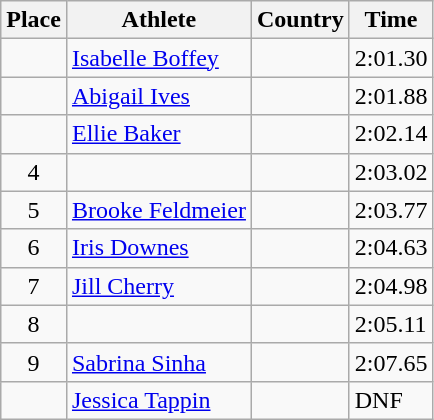<table class="wikitable">
<tr>
<th>Place</th>
<th>Athlete</th>
<th>Country</th>
<th>Time</th>
</tr>
<tr>
<td align=center></td>
<td><a href='#'>Isabelle Boffey</a></td>
<td></td>
<td>2:01.30</td>
</tr>
<tr>
<td align=center></td>
<td><a href='#'>Abigail Ives</a></td>
<td></td>
<td>2:01.88</td>
</tr>
<tr>
<td align=center></td>
<td><a href='#'>Ellie Baker</a></td>
<td></td>
<td>2:02.14</td>
</tr>
<tr>
<td align=center>4</td>
<td></td>
<td></td>
<td>2:03.02</td>
</tr>
<tr>
<td align=center>5</td>
<td><a href='#'>Brooke Feldmeier</a></td>
<td></td>
<td>2:03.77</td>
</tr>
<tr>
<td align=center>6</td>
<td><a href='#'>Iris Downes</a></td>
<td></td>
<td>2:04.63</td>
</tr>
<tr>
<td align=center>7</td>
<td><a href='#'>Jill Cherry</a></td>
<td></td>
<td>2:04.98</td>
</tr>
<tr>
<td align=center>8</td>
<td></td>
<td></td>
<td>2:05.11</td>
</tr>
<tr>
<td align=center>9</td>
<td><a href='#'>Sabrina Sinha</a></td>
<td></td>
<td>2:07.65</td>
</tr>
<tr>
<td align=center></td>
<td><a href='#'>Jessica Tappin</a></td>
<td></td>
<td>DNF</td>
</tr>
</table>
